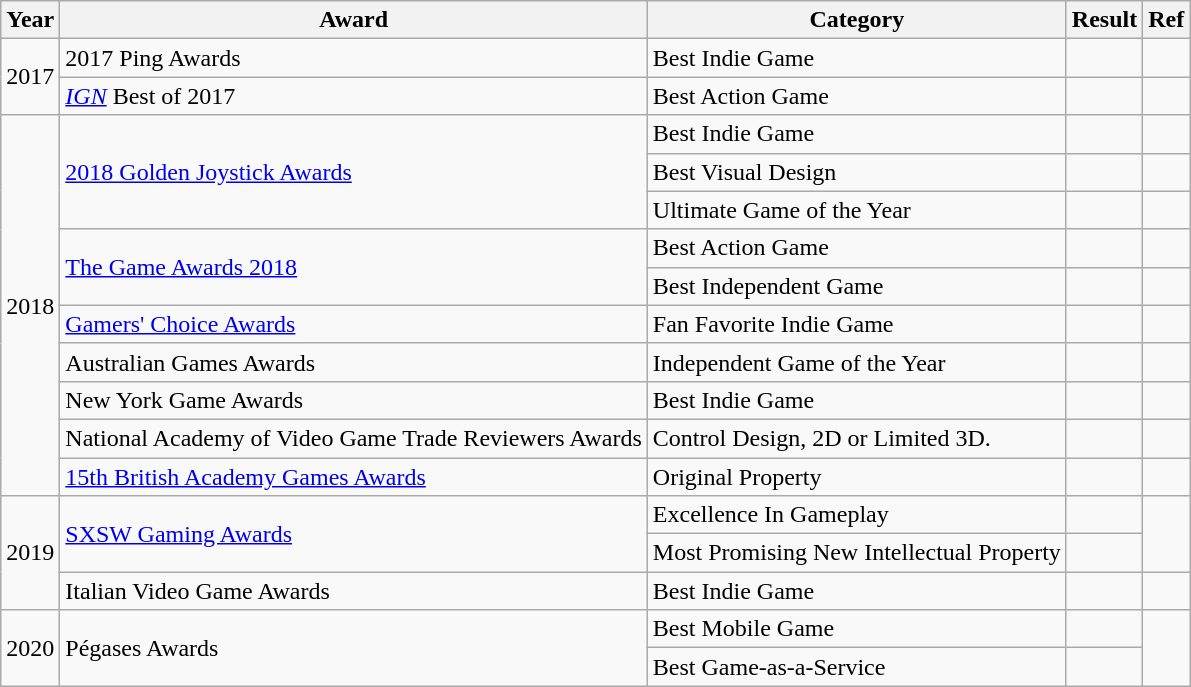<table class="wikitable sortable">
<tr>
<th>Year</th>
<th>Award</th>
<th>Category</th>
<th>Result</th>
<th>Ref</th>
</tr>
<tr>
<td rowspan="2">2017</td>
<td>2017 Ping Awards</td>
<td>Best Indie Game</td>
<td></td>
<td></td>
</tr>
<tr>
<td><em><a href='#'>IGN</a></em> Best of 2017</td>
<td>Best Action Game</td>
<td></td>
<td></td>
</tr>
<tr>
<td rowspan="10">2018</td>
<td rowspan="3"><a href='#'>2018 Golden Joystick Awards</a></td>
<td>Best Indie Game</td>
<td></td>
<td></td>
</tr>
<tr>
<td>Best Visual Design</td>
<td></td>
<td></td>
</tr>
<tr>
<td>Ultimate Game of the Year</td>
<td></td>
<td></td>
</tr>
<tr>
<td rowspan="2"><a href='#'>The Game Awards 2018</a></td>
<td>Best Action Game</td>
<td></td>
<td></td>
</tr>
<tr>
<td>Best Independent Game</td>
<td></td>
<td></td>
</tr>
<tr>
<td><a href='#'>Gamers' Choice Awards</a></td>
<td>Fan Favorite Indie Game</td>
<td></td>
<td></td>
</tr>
<tr>
<td>Australian Games Awards</td>
<td>Independent Game of the Year</td>
<td></td>
<td></td>
</tr>
<tr>
<td>New York Game Awards</td>
<td>Best Indie Game</td>
<td></td>
<td></td>
</tr>
<tr>
<td>National Academy of Video Game Trade Reviewers Awards</td>
<td>Control Design, 2D or Limited 3D.</td>
<td></td>
<td></td>
</tr>
<tr>
<td><a href='#'>15th British Academy Games Awards</a></td>
<td>Original Property</td>
<td></td>
<td></td>
</tr>
<tr>
<td rowspan="3">2019</td>
<td rowspan="2"><a href='#'>SXSW Gaming Awards</a></td>
<td>Excellence In Gameplay</td>
<td></td>
<td rowspan="2"></td>
</tr>
<tr>
<td>Most Promising New Intellectual Property</td>
<td></td>
</tr>
<tr>
<td>Italian Video Game Awards</td>
<td>Best Indie Game</td>
<td></td>
<td></td>
</tr>
<tr>
<td rowspan="2">2020</td>
<td rowspan="2">Pégases Awards</td>
<td>Best Mobile Game</td>
<td></td>
<td rowspan="2"></td>
</tr>
<tr>
<td>Best Game-as-a-Service</td>
<td></td>
</tr>
</table>
